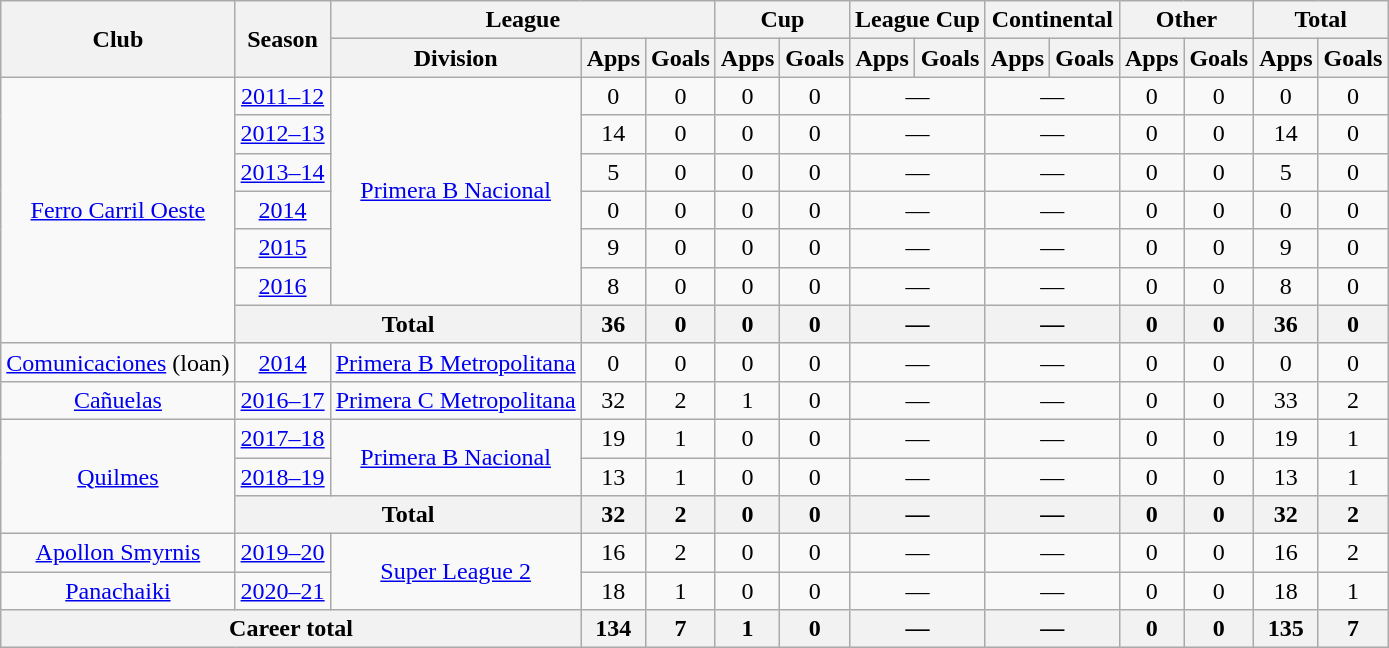<table class="wikitable" style="text-align:center">
<tr>
<th rowspan="2">Club</th>
<th rowspan="2">Season</th>
<th colspan="3">League</th>
<th colspan="2">Cup</th>
<th colspan="2">League Cup</th>
<th colspan="2">Continental</th>
<th colspan="2">Other</th>
<th colspan="2">Total</th>
</tr>
<tr>
<th>Division</th>
<th>Apps</th>
<th>Goals</th>
<th>Apps</th>
<th>Goals</th>
<th>Apps</th>
<th>Goals</th>
<th>Apps</th>
<th>Goals</th>
<th>Apps</th>
<th>Goals</th>
<th>Apps</th>
<th>Goals</th>
</tr>
<tr>
<td rowspan="7"><a href='#'>Ferro Carril Oeste</a></td>
<td><a href='#'>2011–12</a></td>
<td rowspan="6"><a href='#'>Primera B Nacional</a></td>
<td>0</td>
<td>0</td>
<td>0</td>
<td>0</td>
<td colspan="2">—</td>
<td colspan="2">—</td>
<td>0</td>
<td>0</td>
<td>0</td>
<td>0</td>
</tr>
<tr>
<td><a href='#'>2012–13</a></td>
<td>14</td>
<td>0</td>
<td>0</td>
<td>0</td>
<td colspan="2">—</td>
<td colspan="2">—</td>
<td>0</td>
<td>0</td>
<td>14</td>
<td>0</td>
</tr>
<tr>
<td><a href='#'>2013–14</a></td>
<td>5</td>
<td>0</td>
<td>0</td>
<td>0</td>
<td colspan="2">—</td>
<td colspan="2">—</td>
<td>0</td>
<td>0</td>
<td>5</td>
<td>0</td>
</tr>
<tr>
<td><a href='#'>2014</a></td>
<td>0</td>
<td>0</td>
<td>0</td>
<td>0</td>
<td colspan="2">—</td>
<td colspan="2">—</td>
<td>0</td>
<td>0</td>
<td>0</td>
<td>0</td>
</tr>
<tr>
<td><a href='#'>2015</a></td>
<td>9</td>
<td>0</td>
<td>0</td>
<td>0</td>
<td colspan="2">—</td>
<td colspan="2">—</td>
<td>0</td>
<td>0</td>
<td>9</td>
<td>0</td>
</tr>
<tr>
<td><a href='#'>2016</a></td>
<td>8</td>
<td>0</td>
<td>0</td>
<td>0</td>
<td colspan="2">—</td>
<td colspan="2">—</td>
<td>0</td>
<td>0</td>
<td>8</td>
<td>0</td>
</tr>
<tr>
<th colspan="2">Total</th>
<th>36</th>
<th>0</th>
<th>0</th>
<th>0</th>
<th colspan="2">—</th>
<th colspan="2">—</th>
<th>0</th>
<th>0</th>
<th>36</th>
<th>0</th>
</tr>
<tr>
<td rowspan="1"><a href='#'>Comunicaciones</a> (loan)</td>
<td><a href='#'>2014</a></td>
<td rowspan="1"><a href='#'>Primera B Metropolitana</a></td>
<td>0</td>
<td>0</td>
<td>0</td>
<td>0</td>
<td colspan="2">—</td>
<td colspan="2">—</td>
<td>0</td>
<td>0</td>
<td>0</td>
<td>0</td>
</tr>
<tr>
<td rowspan="1"><a href='#'>Cañuelas</a></td>
<td><a href='#'>2016–17</a></td>
<td rowspan="1"><a href='#'>Primera C Metropolitana</a></td>
<td>32</td>
<td>2</td>
<td>1</td>
<td>0</td>
<td colspan="2">—</td>
<td colspan="2">—</td>
<td>0</td>
<td>0</td>
<td>33</td>
<td>2</td>
</tr>
<tr>
<td rowspan="3"><a href='#'>Quilmes</a></td>
<td><a href='#'>2017–18</a></td>
<td rowspan="2"><a href='#'>Primera B Nacional</a></td>
<td>19</td>
<td>1</td>
<td>0</td>
<td>0</td>
<td colspan="2">—</td>
<td colspan="2">—</td>
<td>0</td>
<td>0</td>
<td>19</td>
<td>1</td>
</tr>
<tr>
<td><a href='#'>2018–19</a></td>
<td>13</td>
<td>1</td>
<td>0</td>
<td>0</td>
<td colspan="2">—</td>
<td colspan="2">—</td>
<td>0</td>
<td>0</td>
<td>13</td>
<td>1</td>
</tr>
<tr>
<th colspan="2">Total</th>
<th>32</th>
<th>2</th>
<th>0</th>
<th>0</th>
<th colspan="2">—</th>
<th colspan="2">—</th>
<th>0</th>
<th>0</th>
<th>32</th>
<th>2</th>
</tr>
<tr>
<td rowspan="1"><a href='#'>Apollon Smyrnis</a></td>
<td><a href='#'>2019–20</a></td>
<td rowspan="2"><a href='#'>Super League 2</a></td>
<td>16</td>
<td>2</td>
<td>0</td>
<td>0</td>
<td colspan="2">—</td>
<td colspan="2">—</td>
<td>0</td>
<td>0</td>
<td>16</td>
<td>2</td>
</tr>
<tr>
<td rowspan="1"><a href='#'>Panachaiki</a></td>
<td><a href='#'>2020–21</a></td>
<td>18</td>
<td>1</td>
<td>0</td>
<td>0</td>
<td colspan="2">—</td>
<td colspan="2">—</td>
<td>0</td>
<td>0</td>
<td>18</td>
<td>1</td>
</tr>
<tr>
<th colspan="3">Career total</th>
<th>134</th>
<th>7</th>
<th>1</th>
<th>0</th>
<th colspan="2">—</th>
<th colspan="2">—</th>
<th>0</th>
<th>0</th>
<th>135</th>
<th>7</th>
</tr>
</table>
